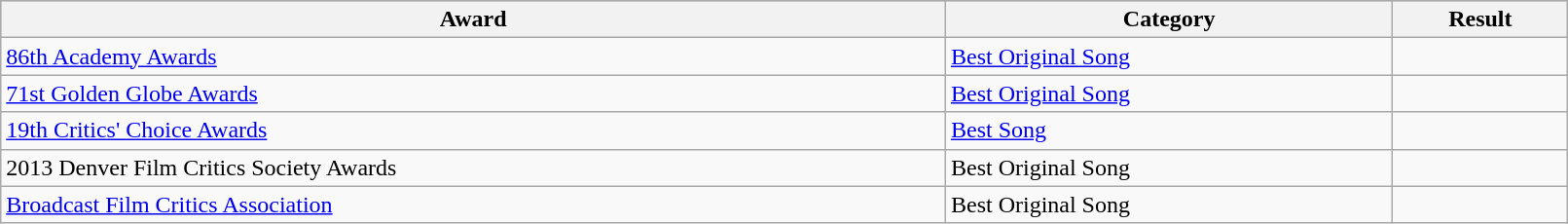<table class="wikitable" style="width:85%;">
<tr style="background:#ccc; text-align:center;">
<th>Award</th>
<th>Category</th>
<th>Result</th>
</tr>
<tr>
<td><a href='#'>86th Academy Awards</a></td>
<td><a href='#'>Best Original Song</a></td>
<td></td>
</tr>
<tr>
<td><a href='#'>71st Golden Globe Awards</a></td>
<td><a href='#'>Best Original Song</a></td>
<td></td>
</tr>
<tr>
<td><a href='#'>19th Critics' Choice Awards</a></td>
<td><a href='#'>Best Song</a></td>
<td></td>
</tr>
<tr>
<td>2013 Denver Film Critics Society Awards</td>
<td>Best Original Song</td>
<td></td>
</tr>
<tr>
<td><a href='#'>Broadcast Film Critics Association</a></td>
<td>Best Original Song</td>
<td></td>
</tr>
</table>
